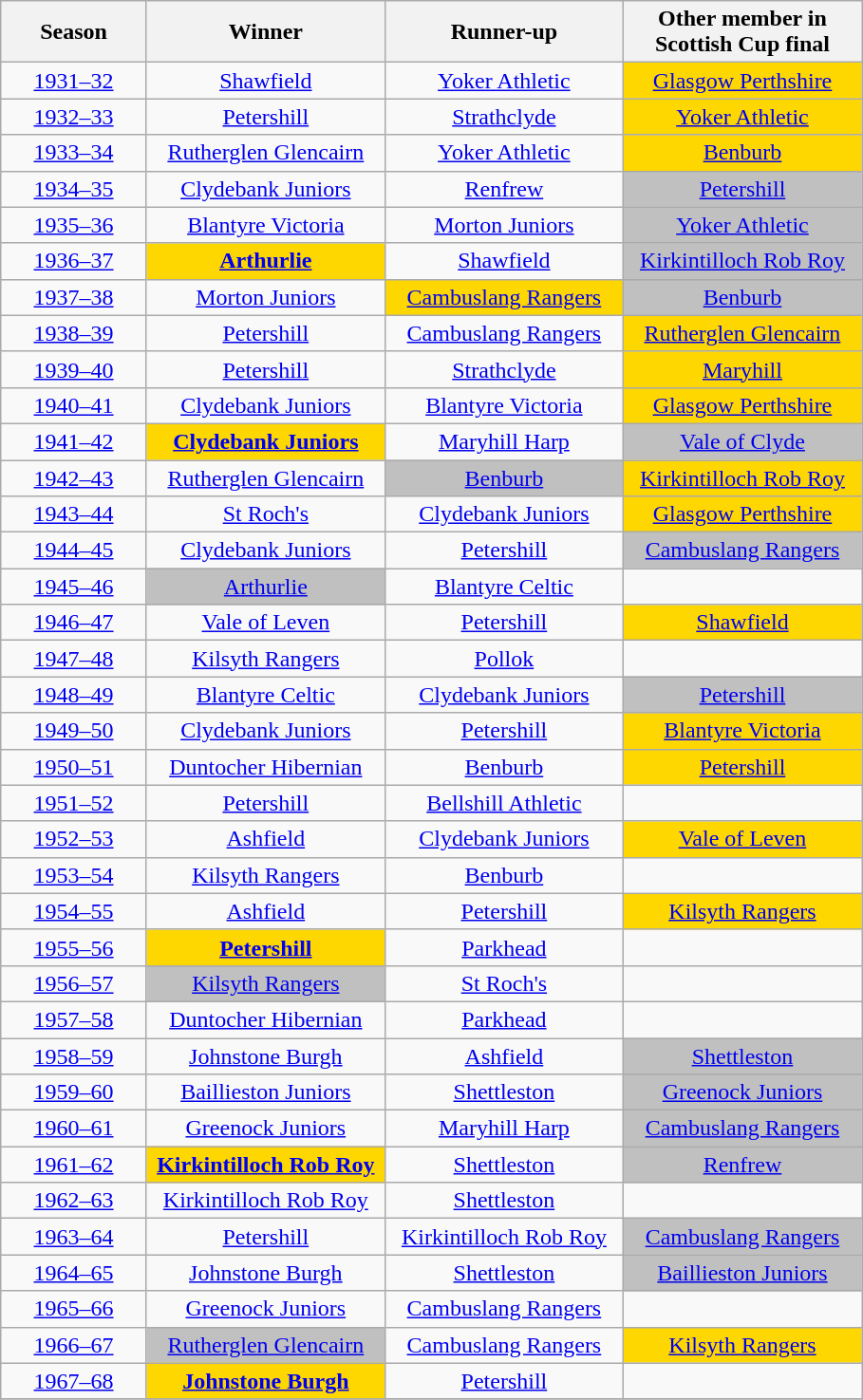<table class="wikitable sortable" style="text-align: center;">
<tr>
<th width=95>Season</th>
<th width=160>Winner</th>
<th width=160>Runner-up</th>
<th width=160>Other member in Scottish Cup final</th>
</tr>
<tr>
<td><a href='#'>1931–32</a></td>
<td><a href='#'>Shawfield</a></td>
<td><a href='#'>Yoker Athletic</a></td>
<td bgcolor=gold><a href='#'>Glasgow Perthshire</a></td>
</tr>
<tr>
<td><a href='#'>1932–33</a></td>
<td><a href='#'>Petershill</a></td>
<td><a href='#'>Strathclyde</a></td>
<td bgcolor=gold><a href='#'>Yoker Athletic</a></td>
</tr>
<tr>
<td><a href='#'>1933–34</a></td>
<td><a href='#'>Rutherglen Glencairn</a></td>
<td><a href='#'>Yoker Athletic</a></td>
<td bgcolor=gold><a href='#'>Benburb</a></td>
</tr>
<tr>
<td><a href='#'>1934–35</a></td>
<td><a href='#'>Clydebank Juniors</a></td>
<td><a href='#'>Renfrew</a></td>
<td bgcolor=silver><a href='#'>Petershill</a></td>
</tr>
<tr>
<td><a href='#'>1935–36</a></td>
<td><a href='#'>Blantyre Victoria</a></td>
<td><a href='#'>Morton Juniors</a></td>
<td bgcolor=silver><a href='#'>Yoker Athletic</a></td>
</tr>
<tr>
<td><a href='#'>1936–37</a></td>
<td bgcolor=gold><strong><a href='#'>Arthurlie</a></strong></td>
<td><a href='#'>Shawfield</a></td>
<td bgcolor=silver><a href='#'>Kirkintilloch Rob Roy</a></td>
</tr>
<tr>
<td><a href='#'>1937–38</a></td>
<td><a href='#'>Morton Juniors</a></td>
<td bgcolor=gold><a href='#'>Cambuslang Rangers</a></td>
<td bgcolor=silver><a href='#'>Benburb</a></td>
</tr>
<tr>
<td><a href='#'>1938–39</a></td>
<td><a href='#'>Petershill</a></td>
<td><a href='#'>Cambuslang Rangers</a></td>
<td bgcolor=gold><a href='#'>Rutherglen Glencairn</a></td>
</tr>
<tr>
<td><a href='#'>1939–40</a></td>
<td><a href='#'>Petershill</a></td>
<td><a href='#'>Strathclyde</a></td>
<td bgcolor=gold><a href='#'>Maryhill</a></td>
</tr>
<tr>
<td><a href='#'>1940–41</a></td>
<td><a href='#'>Clydebank Juniors</a></td>
<td><a href='#'>Blantyre Victoria</a></td>
<td bgcolor=gold><a href='#'>Glasgow Perthshire</a></td>
</tr>
<tr>
<td><a href='#'>1941–42</a></td>
<td bgcolor=gold><strong><a href='#'>Clydebank Juniors</a></strong></td>
<td><a href='#'>Maryhill Harp</a></td>
<td bgcolor=silver><a href='#'>Vale of Clyde</a></td>
</tr>
<tr>
<td><a href='#'>1942–43</a></td>
<td><a href='#'>Rutherglen Glencairn</a></td>
<td bgcolor=silver><a href='#'>Benburb</a></td>
<td bgcolor=gold><a href='#'>Kirkintilloch Rob Roy</a></td>
</tr>
<tr>
<td><a href='#'>1943–44</a></td>
<td><a href='#'>St Roch's</a></td>
<td><a href='#'>Clydebank Juniors</a></td>
<td bgcolor=gold><a href='#'>Glasgow Perthshire</a></td>
</tr>
<tr>
<td><a href='#'>1944–45</a></td>
<td><a href='#'>Clydebank Juniors</a></td>
<td><a href='#'>Petershill</a></td>
<td bgcolor=silver><a href='#'>Cambuslang Rangers</a></td>
</tr>
<tr>
<td><a href='#'>1945–46</a></td>
<td bgcolor=silver><a href='#'>Arthurlie</a></td>
<td><a href='#'>Blantyre Celtic</a></td>
<td></td>
</tr>
<tr>
<td><a href='#'>1946–47</a></td>
<td><a href='#'>Vale of Leven</a></td>
<td><a href='#'>Petershill</a></td>
<td bgcolor=gold><a href='#'>Shawfield</a></td>
</tr>
<tr>
<td><a href='#'>1947–48</a></td>
<td><a href='#'>Kilsyth Rangers</a></td>
<td><a href='#'>Pollok</a></td>
<td></td>
</tr>
<tr>
<td><a href='#'>1948–49</a></td>
<td><a href='#'>Blantyre Celtic</a></td>
<td><a href='#'>Clydebank Juniors</a></td>
<td bgcolor=silver><a href='#'>Petershill</a></td>
</tr>
<tr>
<td><a href='#'>1949–50</a></td>
<td><a href='#'>Clydebank Juniors</a></td>
<td><a href='#'>Petershill</a></td>
<td bgcolor=gold><a href='#'>Blantyre Victoria</a></td>
</tr>
<tr>
<td><a href='#'>1950–51</a></td>
<td><a href='#'>Duntocher Hibernian</a></td>
<td><a href='#'>Benburb</a></td>
<td bgcolor=gold><a href='#'>Petershill</a></td>
</tr>
<tr>
<td><a href='#'>1951–52</a></td>
<td><a href='#'>Petershill</a></td>
<td><a href='#'>Bellshill Athletic</a></td>
<td></td>
</tr>
<tr>
<td><a href='#'>1952–53</a></td>
<td><a href='#'>Ashfield</a></td>
<td><a href='#'>Clydebank Juniors</a></td>
<td bgcolor=gold><a href='#'>Vale of Leven</a></td>
</tr>
<tr>
<td><a href='#'>1953–54</a></td>
<td><a href='#'>Kilsyth Rangers</a></td>
<td><a href='#'>Benburb</a></td>
<td></td>
</tr>
<tr>
<td><a href='#'>1954–55</a></td>
<td><a href='#'>Ashfield</a></td>
<td><a href='#'>Petershill</a></td>
<td bgcolor=gold><a href='#'>Kilsyth Rangers</a></td>
</tr>
<tr>
<td><a href='#'>1955–56</a></td>
<td bgcolor=gold><strong><a href='#'>Petershill</a></strong></td>
<td><a href='#'>Parkhead</a></td>
<td></td>
</tr>
<tr>
<td><a href='#'>1956–57</a></td>
<td bgcolor=silver><a href='#'>Kilsyth Rangers</a></td>
<td><a href='#'>St Roch's</a></td>
<td></td>
</tr>
<tr>
<td><a href='#'>1957–58</a></td>
<td><a href='#'>Duntocher Hibernian</a></td>
<td><a href='#'>Parkhead</a></td>
<td></td>
</tr>
<tr>
<td><a href='#'>1958–59</a></td>
<td><a href='#'>Johnstone Burgh</a></td>
<td><a href='#'>Ashfield</a></td>
<td bgcolor=silver><a href='#'>Shettleston</a></td>
</tr>
<tr>
<td><a href='#'>1959–60</a></td>
<td><a href='#'>Baillieston Juniors</a></td>
<td><a href='#'>Shettleston</a></td>
<td bgcolor=silver><a href='#'>Greenock Juniors</a></td>
</tr>
<tr>
<td><a href='#'>1960–61</a></td>
<td><a href='#'>Greenock Juniors</a></td>
<td><a href='#'>Maryhill Harp</a></td>
<td bgcolor=silver><a href='#'>Cambuslang Rangers</a></td>
</tr>
<tr>
<td><a href='#'>1961–62</a></td>
<td bgcolor=gold><strong><a href='#'>Kirkintilloch Rob Roy</a></strong></td>
<td><a href='#'>Shettleston</a></td>
<td bgcolor=silver><a href='#'>Renfrew</a></td>
</tr>
<tr>
<td><a href='#'>1962–63</a></td>
<td><a href='#'>Kirkintilloch Rob Roy</a></td>
<td><a href='#'>Shettleston</a></td>
<td></td>
</tr>
<tr>
<td><a href='#'>1963–64</a></td>
<td><a href='#'>Petershill</a></td>
<td><a href='#'>Kirkintilloch Rob Roy</a></td>
<td bgcolor=silver><a href='#'>Cambuslang Rangers</a></td>
</tr>
<tr>
<td><a href='#'>1964–65</a></td>
<td><a href='#'>Johnstone Burgh</a></td>
<td><a href='#'>Shettleston</a></td>
<td bgcolor=silver><a href='#'>Baillieston Juniors</a></td>
</tr>
<tr>
<td><a href='#'>1965–66</a></td>
<td><a href='#'>Greenock Juniors</a></td>
<td><a href='#'>Cambuslang Rangers</a></td>
<td></td>
</tr>
<tr>
<td><a href='#'>1966–67</a></td>
<td bgcolor=silver><a href='#'>Rutherglen Glencairn</a></td>
<td><a href='#'>Cambuslang Rangers</a></td>
<td bgcolor=gold><a href='#'>Kilsyth Rangers</a></td>
</tr>
<tr>
<td><a href='#'>1967–68</a></td>
<td bgcolor=gold><strong><a href='#'>Johnstone Burgh</a></strong></td>
<td><a href='#'>Petershill</a></td>
<td></td>
</tr>
<tr>
</tr>
</table>
